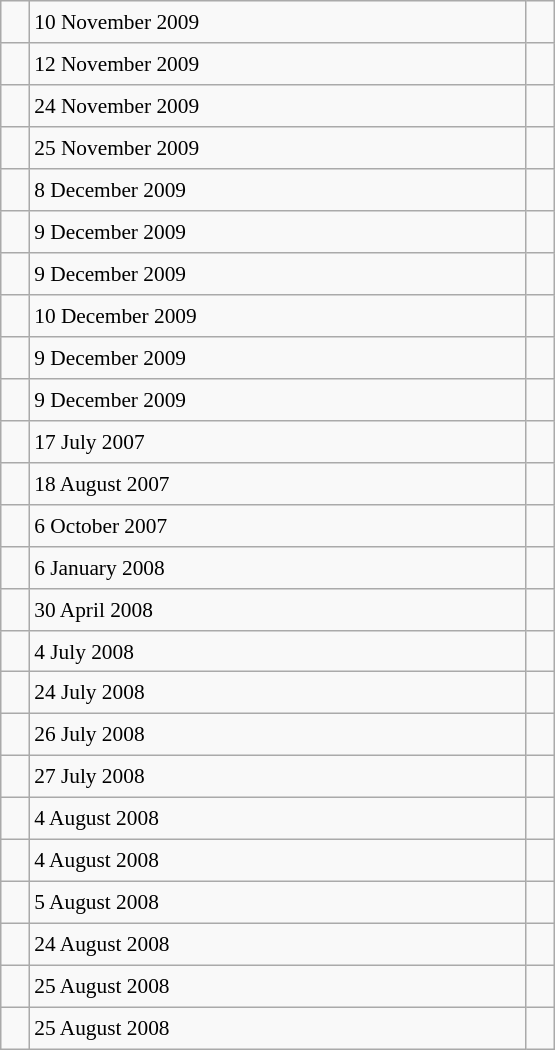<table class="wikitable" style="font-size: 89%; float: left; width: 26em; margin-right: 1em; height: 700px">
<tr>
<td></td>
<td>10 November 2009</td>
<td></td>
</tr>
<tr>
<td></td>
<td>12 November 2009</td>
<td></td>
</tr>
<tr>
<td></td>
<td>24 November 2009</td>
<td></td>
</tr>
<tr>
<td></td>
<td>25 November 2009</td>
<td></td>
</tr>
<tr>
<td></td>
<td>8 December 2009</td>
<td></td>
</tr>
<tr>
<td></td>
<td>9 December 2009</td>
<td></td>
</tr>
<tr>
<td></td>
<td>9 December 2009</td>
<td></td>
</tr>
<tr>
<td></td>
<td>10 December 2009</td>
<td></td>
</tr>
<tr>
<td></td>
<td>9 December 2009</td>
<td></td>
</tr>
<tr>
<td></td>
<td>9 December 2009</td>
<td></td>
</tr>
<tr>
<td></td>
<td>17 July 2007</td>
<td></td>
</tr>
<tr>
<td></td>
<td>18 August 2007</td>
<td></td>
</tr>
<tr>
<td></td>
<td>6 October 2007</td>
<td></td>
</tr>
<tr>
<td></td>
<td>6 January 2008</td>
<td></td>
</tr>
<tr>
<td></td>
<td>30 April 2008</td>
<td></td>
</tr>
<tr>
<td></td>
<td>4 July 2008</td>
<td></td>
</tr>
<tr>
<td></td>
<td>24 July 2008</td>
<td></td>
</tr>
<tr>
<td></td>
<td>26 July 2008</td>
<td></td>
</tr>
<tr>
<td></td>
<td>27 July 2008</td>
<td></td>
</tr>
<tr>
<td></td>
<td>4 August 2008</td>
<td></td>
</tr>
<tr>
<td></td>
<td>4 August 2008</td>
<td></td>
</tr>
<tr>
<td></td>
<td>5 August 2008</td>
<td></td>
</tr>
<tr>
<td></td>
<td>24 August 2008</td>
<td></td>
</tr>
<tr>
<td></td>
<td>25 August 2008</td>
<td></td>
</tr>
<tr>
<td></td>
<td>25 August 2008</td>
<td></td>
</tr>
</table>
